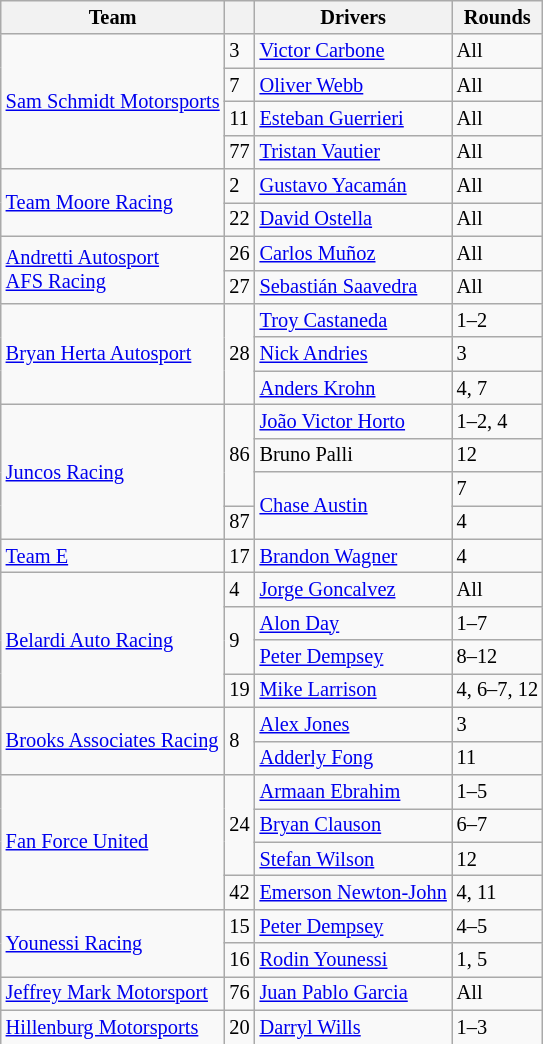<table class="wikitable" style="font-size:85%">
<tr>
<th>Team</th>
<th></th>
<th>Drivers</th>
<th>Rounds</th>
</tr>
<tr>
<td rowspan=4><a href='#'>Sam Schmidt Motorsports</a></td>
<td>3</td>
<td nowrap> <a href='#'>Victor Carbone</a></td>
<td>All</td>
</tr>
<tr>
<td>7</td>
<td nowrap> <a href='#'>Oliver Webb</a></td>
<td>All</td>
</tr>
<tr>
<td>11</td>
<td nowrap> <a href='#'>Esteban Guerrieri</a></td>
<td>All</td>
</tr>
<tr>
<td>77</td>
<td nowrap> <a href='#'>Tristan Vautier</a></td>
<td>All</td>
</tr>
<tr>
<td rowspan=2><a href='#'>Team Moore Racing</a></td>
<td>2</td>
<td nowrap> <a href='#'>Gustavo Yacamán</a></td>
<td>All</td>
</tr>
<tr>
<td>22</td>
<td nowrap> <a href='#'>David Ostella</a></td>
<td>All</td>
</tr>
<tr>
<td rowspan=2><a href='#'>Andretti Autosport</a><br><a href='#'>AFS Racing</a></td>
<td>26</td>
<td nowrap> <a href='#'>Carlos Muñoz</a></td>
<td>All</td>
</tr>
<tr>
<td>27</td>
<td nowrap> <a href='#'>Sebastián Saavedra</a></td>
<td>All</td>
</tr>
<tr>
<td rowspan=3><a href='#'>Bryan Herta Autosport</a></td>
<td rowspan=3>28</td>
<td nowrap> <a href='#'>Troy Castaneda</a></td>
<td>1–2</td>
</tr>
<tr>
<td nowrap> <a href='#'>Nick Andries</a></td>
<td>3</td>
</tr>
<tr>
<td nowrap> <a href='#'>Anders Krohn</a></td>
<td>4, 7</td>
</tr>
<tr>
<td rowspan=4><a href='#'>Juncos Racing</a></td>
<td rowspan=3>86</td>
<td nowrap> <a href='#'>João Victor Horto</a></td>
<td>1–2, 4</td>
</tr>
<tr>
<td nowrap> Bruno Palli</td>
<td>12</td>
</tr>
<tr>
<td rowspan=2> <a href='#'>Chase Austin</a></td>
<td>7</td>
</tr>
<tr>
<td>87</td>
<td>4</td>
</tr>
<tr>
<td><a href='#'>Team E</a></td>
<td>17</td>
<td nowrap> <a href='#'>Brandon Wagner</a></td>
<td>4</td>
</tr>
<tr>
<td rowspan=4><a href='#'>Belardi Auto Racing</a></td>
<td>4</td>
<td nowrap> <a href='#'>Jorge Goncalvez</a></td>
<td>All</td>
</tr>
<tr>
<td rowspan=2>9</td>
<td nowrap> <a href='#'>Alon Day</a></td>
<td>1–7</td>
</tr>
<tr>
<td nowrap> <a href='#'>Peter Dempsey</a></td>
<td>8–12</td>
</tr>
<tr>
<td>19</td>
<td nowrap> <a href='#'>Mike Larrison</a></td>
<td>4, 6–7, 12</td>
</tr>
<tr>
<td rowspan=2><a href='#'>Brooks Associates Racing</a></td>
<td rowspan=2>8</td>
<td nowrap> <a href='#'>Alex Jones</a></td>
<td>3</td>
</tr>
<tr>
<td nowrap> <a href='#'>Adderly Fong</a></td>
<td>11</td>
</tr>
<tr>
<td rowspan=4><a href='#'>Fan Force United</a></td>
<td rowspan=3>24</td>
<td nowrap> <a href='#'>Armaan Ebrahim</a></td>
<td>1–5</td>
</tr>
<tr>
<td nowrap> <a href='#'>Bryan Clauson</a></td>
<td>6–7</td>
</tr>
<tr>
<td nowrap> <a href='#'>Stefan Wilson</a></td>
<td>12</td>
</tr>
<tr>
<td>42</td>
<td nowrap> <a href='#'>Emerson Newton-John</a></td>
<td>4, 11</td>
</tr>
<tr>
<td rowspan=2><a href='#'>Younessi Racing</a></td>
<td>15</td>
<td nowrap> <a href='#'>Peter Dempsey</a></td>
<td>4–5</td>
</tr>
<tr>
<td>16</td>
<td nowrap> <a href='#'>Rodin Younessi</a></td>
<td>1, 5</td>
</tr>
<tr>
<td><a href='#'>Jeffrey Mark Motorsport</a></td>
<td>76</td>
<td nowrap> <a href='#'>Juan Pablo Garcia</a></td>
<td>All</td>
</tr>
<tr>
<td><a href='#'>Hillenburg Motorsports</a></td>
<td>20</td>
<td nowrap> <a href='#'>Darryl Wills</a></td>
<td>1–3</td>
</tr>
</table>
